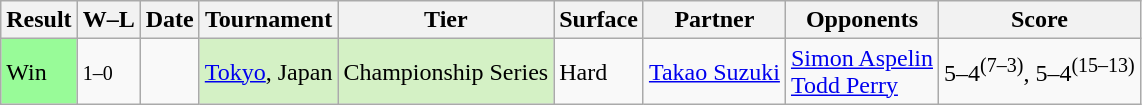<table class="sortable wikitable">
<tr>
<th>Result</th>
<th class="unsortable">W–L</th>
<th>Date</th>
<th>Tournament</th>
<th>Tier</th>
<th>Surface</th>
<th>Partner</th>
<th>Opponents</th>
<th class="unsortable">Score</th>
</tr>
<tr>
<td bgcolor=98FB98>Win</td>
<td><small>1–0</small></td>
<td><a href='#'></a></td>
<td style="background:#d4f1c5;"><a href='#'>Tokyo</a>, Japan</td>
<td style="background:#d4f1c5;">Championship Series</td>
<td>Hard</td>
<td> <a href='#'>Takao Suzuki</a></td>
<td> <a href='#'>Simon Aspelin</a><br> <a href='#'>Todd Perry</a></td>
<td>5–4<sup>(7–3)</sup>, 5–4<sup>(15–13)</sup></td>
</tr>
</table>
